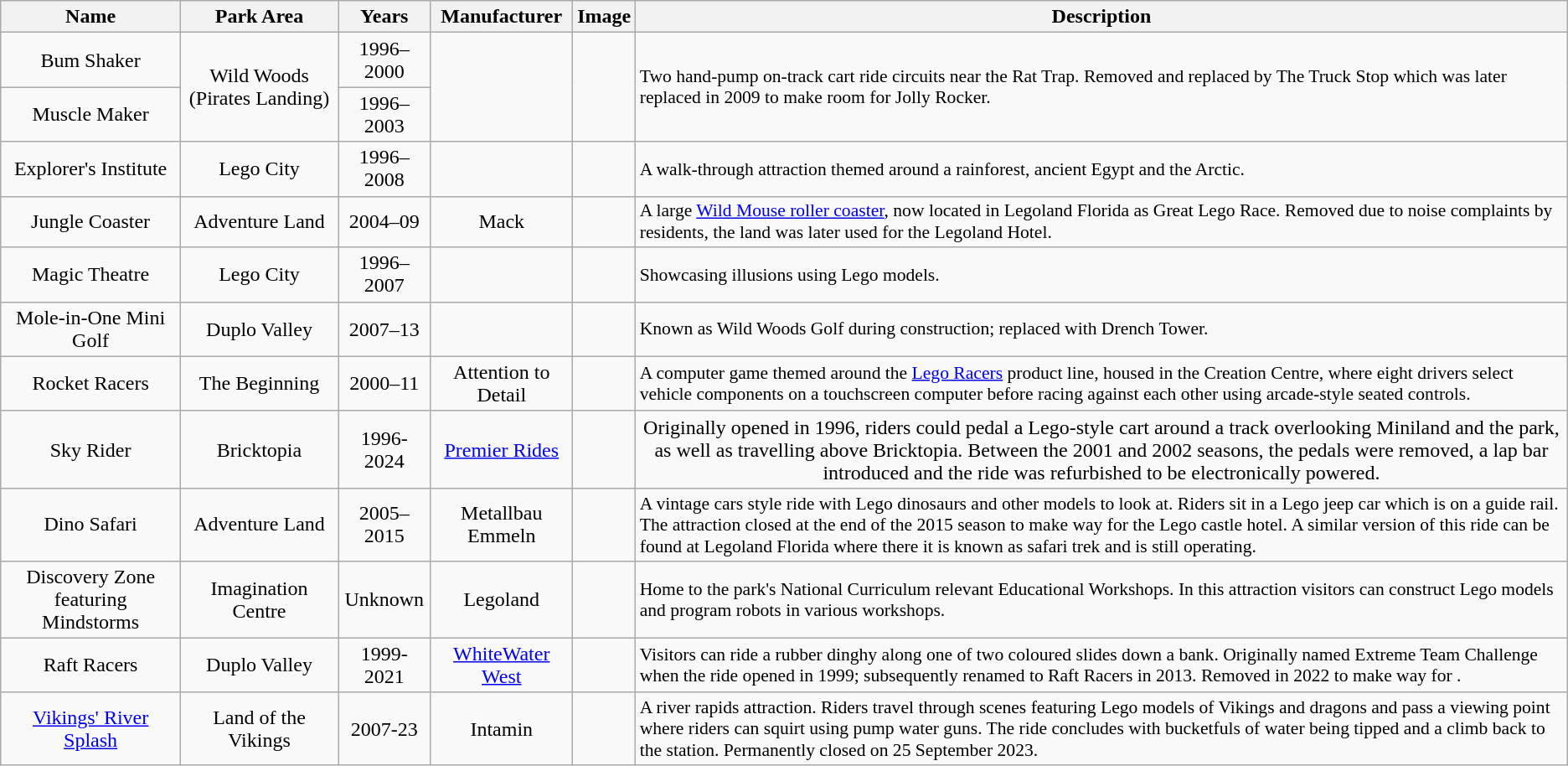<table class="wikitable sortable" style="text-align:center;">
<tr>
<th>Name</th>
<th>Park Area</th>
<th>Years</th>
<th>Manufacturer</th>
<th class="unsortable">Image</th>
<th class="unsortable">Description</th>
</tr>
<tr>
<td>Bum Shaker</td>
<td rowspan=2>Wild Woods (Pirates Landing)</td>
<td>1996–2000</td>
<td rowspan=2></td>
<td rowspan=2></td>
<td style="text-align:left;font-size:90%;" rowspan=2>Two hand-pump on-track cart ride circuits near the Rat Trap. Removed and replaced by The Truck Stop which was later replaced in 2009 to make room for Jolly Rocker.</td>
</tr>
<tr>
<td>Muscle Maker</td>
<td>1996–2003</td>
</tr>
<tr>
<td>Explorer's Institute</td>
<td>Lego City</td>
<td>1996–2008</td>
<td></td>
<td></td>
<td style="text-align:left;font-size:90%;">A walk-through attraction themed around a rainforest, ancient Egypt and the Arctic.</td>
</tr>
<tr>
<td>Jungle Coaster</td>
<td>Adventure Land</td>
<td>2004–09</td>
<td>Mack</td>
<td></td>
<td style="text-align:left;font-size:90%;">A large <a href='#'>Wild Mouse roller coaster</a>, now located in Legoland Florida as Great Lego Race. Removed due to noise complaints by residents, the land was later used for the Legoland Hotel.</td>
</tr>
<tr>
<td>Magic Theatre</td>
<td>Lego City</td>
<td>1996–2007</td>
<td></td>
<td></td>
<td style="text-align:left;font-size:90%;">Showcasing illusions using Lego models.</td>
</tr>
<tr>
<td>Mole-in-One Mini Golf</td>
<td>Duplo Valley</td>
<td>2007–13</td>
<td></td>
<td></td>
<td style="text-align:left;font-size:90%;">Known as Wild Woods Golf during construction; replaced with Drench Tower.</td>
</tr>
<tr>
<td>Rocket Racers</td>
<td>The Beginning</td>
<td>2000–11</td>
<td>Attention to Detail</td>
<td></td>
<td style="text-align:left;font-size:90%;">A computer game themed around the <a href='#'>Lego Racers</a> product line, housed in the Creation Centre, where eight drivers select vehicle components on a touchscreen computer before racing against each other using arcade-style seated controls.</td>
</tr>
<tr>
<td>Sky Rider</td>
<td>Bricktopia</td>
<td>1996-2024</td>
<td><a href='#'>Premier Rides</a></td>
<td></td>
<td>Originally opened in 1996, riders could pedal a Lego-style cart around a track overlooking Miniland and the park, as well as travelling above Bricktopia. Between the 2001 and 2002 seasons, the pedals were removed, a lap bar introduced and the ride was refurbished to be electronically powered.</td>
</tr>
<tr>
<td>Dino Safari</td>
<td>Adventure Land</td>
<td>2005–2015</td>
<td>Metallbau Emmeln</td>
<td></td>
<td style="text-align:left;font-size:90%;">A vintage cars style ride with Lego dinosaurs and other models to look at. Riders sit in a Lego jeep car which is on a guide rail. The attraction closed at the end of the 2015 season to make way for the Lego castle hotel. A similar version of this ride can be found at Legoland Florida where there it is known as safari trek and is still operating.</td>
</tr>
<tr>
<td>Discovery Zone featuring Mindstorms</td>
<td>Imagination Centre</td>
<td>Unknown</td>
<td>Legoland</td>
<td></td>
<td style="text-align:left;font-size:90%;">Home to the park's National Curriculum relevant Educational Workshops. In this attraction visitors can construct Lego models and program robots in various workshops.</td>
</tr>
<tr>
<td>Raft Racers</td>
<td>Duplo Valley</td>
<td>1999-2021</td>
<td><a href='#'>WhiteWater West</a></td>
<td></td>
<td style="text-align:left;font-size:90%;">Visitors can ride a rubber dinghy along one of two coloured slides down a bank. Originally named Extreme Team Challenge when the ride opened in 1999; subsequently renamed to Raft Racers in 2013. Removed in 2022 to make way for .</td>
</tr>
<tr>
<td><a href='#'>Vikings' River Splash</a></td>
<td>Land of the Vikings</td>
<td>2007-23</td>
<td>Intamin</td>
<td></td>
<td style="text-align:left;font-size:90%;">A river rapids attraction. Riders travel through scenes featuring Lego models of Vikings and dragons and pass a viewing point where riders can squirt using pump water guns. The ride concludes with bucketfuls of water being tipped and a climb back to the station. Permanently closed on 25 September 2023.</td>
</tr>
</table>
